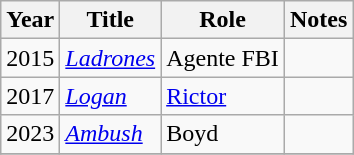<table class="wikitable sortable">
<tr>
<th>Year</th>
<th>Title</th>
<th>Role</th>
<th class="unsortable">Notes</th>
</tr>
<tr>
<td>2015</td>
<td><em><a href='#'>Ladrones</a></em></td>
<td>Agente FBI</td>
<td></td>
</tr>
<tr>
<td>2017</td>
<td><em><a href='#'>Logan</a></em></td>
<td><a href='#'>Rictor</a></td>
<td></td>
</tr>
<tr>
<td>2023</td>
<td><em><a href='#'>Ambush</a></em></td>
<td>Boyd</td>
<td></td>
</tr>
<tr>
</tr>
</table>
